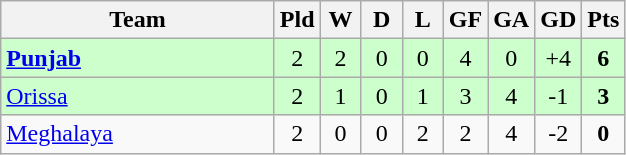<table class="wikitable" style="text-align: center;">
<tr>
<th width="175">Team</th>
<th width="20">Pld</th>
<th width="20">W</th>
<th width="20">D</th>
<th width="20">L</th>
<th width="20">GF</th>
<th width="20">GA</th>
<th width="20">GD</th>
<th width="20">Pts</th>
</tr>
<tr bgcolor=#ccffcc>
<td align=left><strong><a href='#'>Punjab</a></strong></td>
<td>2</td>
<td>2</td>
<td>0</td>
<td>0</td>
<td>4</td>
<td>0</td>
<td>+4</td>
<td><strong>6</strong></td>
</tr>
<tr bgcolor=#ccffcc>
<td align=left><a href='#'>Orissa</a></td>
<td>2</td>
<td>1</td>
<td>0</td>
<td>1</td>
<td>3</td>
<td>4</td>
<td>-1</td>
<td><strong>3</strong></td>
</tr>
<tr>
<td align=left><a href='#'>Meghalaya</a></td>
<td>2</td>
<td>0</td>
<td>0</td>
<td>2</td>
<td>2</td>
<td>4</td>
<td>-2</td>
<td><strong>0</strong></td>
</tr>
</table>
